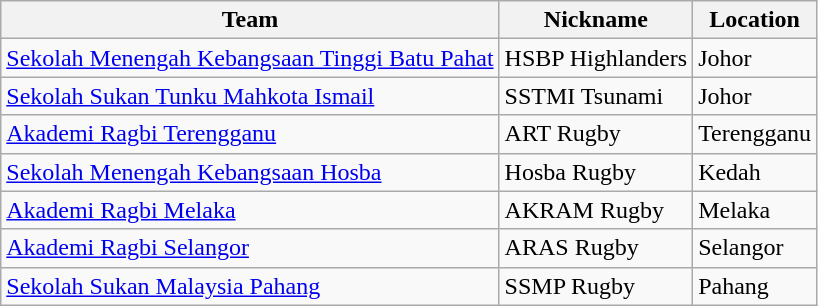<table class="wikitable sortable">
<tr>
<th>Team</th>
<th>Nickname</th>
<th>Location</th>
</tr>
<tr>
<td><a href='#'>Sekolah Menengah Kebangsaan Tinggi Batu Pahat</a></td>
<td>HSBP Highlanders</td>
<td>Johor</td>
</tr>
<tr>
<td><a href='#'>Sekolah Sukan Tunku Mahkota Ismail</a></td>
<td>SSTMI Tsunami</td>
<td>Johor</td>
</tr>
<tr>
<td><a href='#'>Akademi Ragbi Terengganu</a></td>
<td>ART Rugby</td>
<td>Terengganu</td>
</tr>
<tr>
<td><a href='#'>Sekolah Menengah Kebangsaan Hosba</a></td>
<td>Hosba Rugby</td>
<td>Kedah</td>
</tr>
<tr>
<td><a href='#'>Akademi Ragbi Melaka</a></td>
<td>AKRAM Rugby</td>
<td>Melaka</td>
</tr>
<tr>
<td><a href='#'>Akademi Ragbi Selangor</a></td>
<td>ARAS Rugby</td>
<td>Selangor</td>
</tr>
<tr>
<td><a href='#'>Sekolah Sukan Malaysia Pahang</a></td>
<td>SSMP Rugby</td>
<td>Pahang</td>
</tr>
</table>
